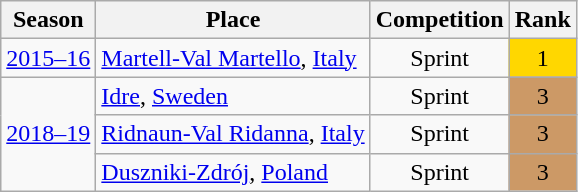<table class="wikitable sortable" style="text-align: center;">
<tr>
<th>Season</th>
<th>Place</th>
<th>Competition</th>
<th>Rank</th>
</tr>
<tr>
<td><a href='#'>2015–16</a></td>
<td style="text-align: left;"> <a href='#'>Martell-Val Martello</a>, <a href='#'>Italy</a></td>
<td>Sprint</td>
<td bgcolor=gold>1</td>
</tr>
<tr>
<td rowspan="3"><a href='#'>2018–19</a></td>
<td style="text-align: left;"> <a href='#'>Idre</a>, <a href='#'>Sweden</a></td>
<td>Sprint</td>
<td bgcolor="cc9966">3</td>
</tr>
<tr>
<td style="text-align: left;"> <a href='#'>Ridnaun-Val Ridanna</a>, <a href='#'>Italy</a></td>
<td>Sprint</td>
<td bgcolor="cc9966">3</td>
</tr>
<tr>
<td style="text-align: left;"> <a href='#'>Duszniki-Zdrój</a>, <a href='#'>Poland</a></td>
<td>Sprint</td>
<td bgcolor="cc9966">3</td>
</tr>
</table>
